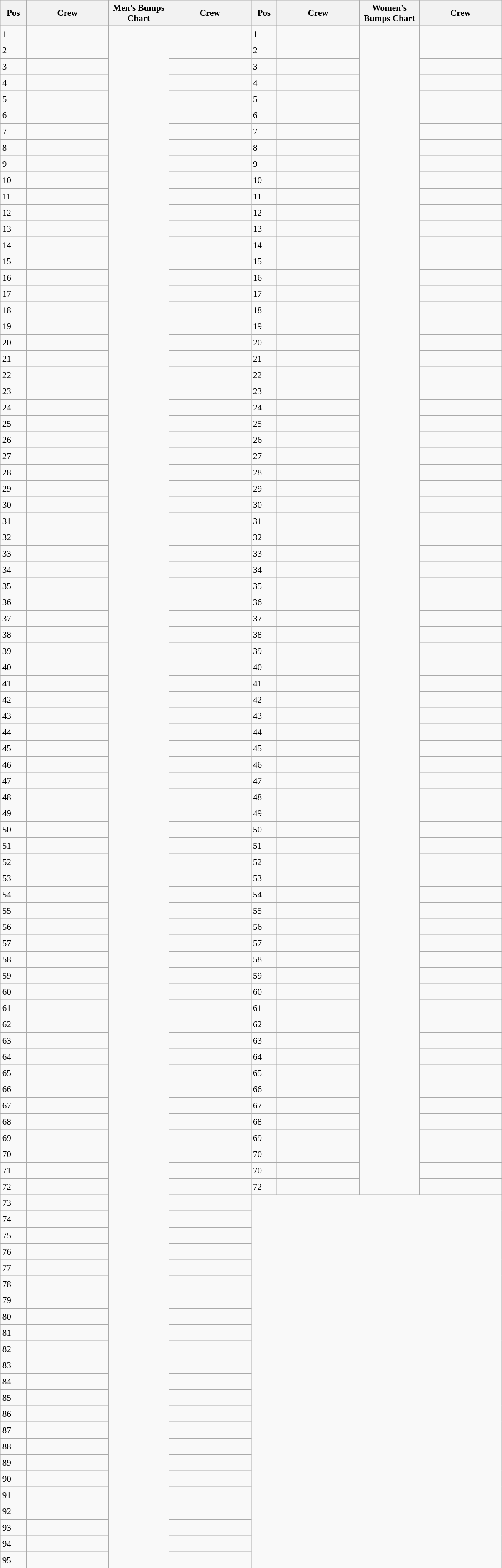<table class="wikitable" style="font-size:88%; white-space:nowrap; margin:0.5em auto">
<tr style="white-space:normal">
<th width=35>Pos</th>
<th width=125>Crew</th>
<th width=90>Men's Bumps Chart</th>
<th width=125>Crew</th>
<th width=35>Pos</th>
<th width=125>Crew</th>
<th width=90>Women's Bumps Chart</th>
<th width=125>Crew</th>
</tr>
<tr style="height:26px">
<td>1</td>
<td></td>
<td rowspan="95" style="padding:0"></td>
<td></td>
<td>1</td>
<td></td>
<td rowspan="72" style="padding:0"></td>
<td></td>
</tr>
<tr style="height:26px">
<td>2</td>
<td></td>
<td></td>
<td>2</td>
<td></td>
<td></td>
</tr>
<tr style="height:26px">
<td>3</td>
<td></td>
<td></td>
<td>3</td>
<td></td>
<td></td>
</tr>
<tr style="height:26px">
<td>4</td>
<td></td>
<td></td>
<td>4</td>
<td></td>
<td></td>
</tr>
<tr style="height:26px">
<td>5</td>
<td></td>
<td></td>
<td>5</td>
<td></td>
<td></td>
</tr>
<tr style="height:26px">
<td>6</td>
<td></td>
<td></td>
<td>6</td>
<td></td>
<td></td>
</tr>
<tr style="height:26px">
<td>7</td>
<td></td>
<td></td>
<td>7</td>
<td></td>
<td></td>
</tr>
<tr style="height:26px">
<td>8</td>
<td></td>
<td></td>
<td>8</td>
<td></td>
<td></td>
</tr>
<tr style="height:26px">
<td>9</td>
<td></td>
<td></td>
<td>9</td>
<td></td>
<td></td>
</tr>
<tr style="height:26px">
<td>10</td>
<td></td>
<td></td>
<td>10</td>
<td></td>
<td></td>
</tr>
<tr style="height:26px">
<td>11</td>
<td></td>
<td></td>
<td>11</td>
<td></td>
<td></td>
</tr>
<tr style="height:26px">
<td>12</td>
<td></td>
<td></td>
<td>12</td>
<td></td>
<td></td>
</tr>
<tr style="height:26px">
<td>13</td>
<td></td>
<td></td>
<td>13</td>
<td></td>
<td></td>
</tr>
<tr style="height:26px">
<td>14</td>
<td></td>
<td></td>
<td>14</td>
<td></td>
<td></td>
</tr>
<tr style="height:26px">
<td>15</td>
<td></td>
<td></td>
<td>15</td>
<td></td>
<td></td>
</tr>
<tr style="height:26px">
<td>16</td>
<td></td>
<td></td>
<td>16</td>
<td></td>
<td></td>
</tr>
<tr style="height:26px">
<td>17</td>
<td></td>
<td></td>
<td>17</td>
<td></td>
<td></td>
</tr>
<tr style="height:26px">
<td>18</td>
<td></td>
<td></td>
<td>18</td>
<td></td>
<td></td>
</tr>
<tr style="height:26px">
<td>19</td>
<td></td>
<td></td>
<td>19</td>
<td></td>
<td></td>
</tr>
<tr style="height:26px">
<td>20</td>
<td></td>
<td></td>
<td>20</td>
<td></td>
<td></td>
</tr>
<tr style="height:26px">
<td>21</td>
<td></td>
<td></td>
<td>21</td>
<td></td>
<td></td>
</tr>
<tr style="height:26px">
<td>22</td>
<td></td>
<td></td>
<td>22</td>
<td></td>
<td></td>
</tr>
<tr style="height:26px">
<td>23</td>
<td></td>
<td></td>
<td>23</td>
<td></td>
<td></td>
</tr>
<tr style="height:26px">
<td>24</td>
<td></td>
<td></td>
<td>24</td>
<td></td>
<td></td>
</tr>
<tr style="height:26px">
<td>25</td>
<td></td>
<td></td>
<td>25</td>
<td></td>
<td></td>
</tr>
<tr style="height:26px">
<td>26</td>
<td></td>
<td></td>
<td>26</td>
<td></td>
<td></td>
</tr>
<tr style="height:26px">
<td>27</td>
<td></td>
<td></td>
<td>27</td>
<td></td>
<td></td>
</tr>
<tr style="height:26px">
<td>28</td>
<td></td>
<td></td>
<td>28</td>
<td></td>
<td></td>
</tr>
<tr style="height:26px">
<td>29</td>
<td></td>
<td></td>
<td>29</td>
<td></td>
<td></td>
</tr>
<tr style="height:26px">
<td>30</td>
<td></td>
<td></td>
<td>30</td>
<td></td>
<td></td>
</tr>
<tr style="height:26px">
<td>31</td>
<td></td>
<td></td>
<td>31</td>
<td></td>
<td></td>
</tr>
<tr style="height:26px">
<td>32</td>
<td></td>
<td></td>
<td>32</td>
<td></td>
<td></td>
</tr>
<tr style="height:26px">
<td>33</td>
<td></td>
<td></td>
<td>33</td>
<td></td>
<td></td>
</tr>
<tr style="height:26px">
<td>34</td>
<td></td>
<td></td>
<td>34</td>
<td></td>
<td></td>
</tr>
<tr style="height:26px">
<td>35</td>
<td></td>
<td></td>
<td>35</td>
<td></td>
<td></td>
</tr>
<tr style="height:26px">
<td>36</td>
<td></td>
<td></td>
<td>36</td>
<td></td>
<td></td>
</tr>
<tr style="height:26px">
<td>37</td>
<td></td>
<td></td>
<td>37</td>
<td></td>
<td></td>
</tr>
<tr style="height:26px">
<td>38</td>
<td></td>
<td></td>
<td>38</td>
<td></td>
<td></td>
</tr>
<tr style="height:26px">
<td>39</td>
<td></td>
<td></td>
<td>39</td>
<td></td>
<td></td>
</tr>
<tr style="height:26px">
<td>40</td>
<td></td>
<td></td>
<td>40</td>
<td></td>
<td></td>
</tr>
<tr style="height:26px">
<td>41</td>
<td></td>
<td></td>
<td>41</td>
<td></td>
<td></td>
</tr>
<tr style="height:26px">
<td>42</td>
<td></td>
<td></td>
<td>42</td>
<td></td>
<td></td>
</tr>
<tr style="height:26px">
<td>43</td>
<td></td>
<td></td>
<td>43</td>
<td></td>
<td></td>
</tr>
<tr style="height:26px">
<td>44</td>
<td></td>
<td></td>
<td>44</td>
<td></td>
<td></td>
</tr>
<tr style="height:26px">
<td>45</td>
<td></td>
<td></td>
<td>45</td>
<td></td>
<td></td>
</tr>
<tr style="height:26px">
<td>46</td>
<td></td>
<td></td>
<td>46</td>
<td></td>
<td></td>
</tr>
<tr style="height:26px">
<td>47</td>
<td></td>
<td></td>
<td>47</td>
<td></td>
<td></td>
</tr>
<tr style="height:26px">
<td>48</td>
<td></td>
<td></td>
<td>48</td>
<td></td>
<td></td>
</tr>
<tr style="height:26px">
<td>49</td>
<td></td>
<td></td>
<td>49</td>
<td></td>
<td></td>
</tr>
<tr style="height:26px">
<td>50</td>
<td></td>
<td></td>
<td>50</td>
<td></td>
<td></td>
</tr>
<tr style="height:26px">
<td>51</td>
<td></td>
<td></td>
<td>51</td>
<td></td>
<td></td>
</tr>
<tr style="height:26px">
<td>52</td>
<td></td>
<td></td>
<td>52</td>
<td></td>
<td></td>
</tr>
<tr style="height:26px">
<td>53</td>
<td></td>
<td></td>
<td>53</td>
<td></td>
<td></td>
</tr>
<tr style="height:26px">
<td>54</td>
<td></td>
<td></td>
<td>54</td>
<td></td>
<td></td>
</tr>
<tr style="height:26px">
<td>55</td>
<td></td>
<td></td>
<td>55</td>
<td></td>
<td></td>
</tr>
<tr style="height:26px">
<td>56</td>
<td></td>
<td></td>
<td>56</td>
<td></td>
<td></td>
</tr>
<tr style="height:26px">
<td>57</td>
<td></td>
<td></td>
<td>57</td>
<td></td>
<td></td>
</tr>
<tr style="height:26px">
<td>58</td>
<td></td>
<td></td>
<td>58</td>
<td></td>
<td></td>
</tr>
<tr style="height:26px">
<td>59</td>
<td></td>
<td></td>
<td>59</td>
<td></td>
<td></td>
</tr>
<tr style="height:26px">
<td>60</td>
<td></td>
<td></td>
<td>60</td>
<td></td>
<td></td>
</tr>
<tr style="height:26px">
<td>61</td>
<td></td>
<td></td>
<td>61</td>
<td></td>
<td></td>
</tr>
<tr style="height:26px">
<td>62</td>
<td></td>
<td></td>
<td>62</td>
<td></td>
<td></td>
</tr>
<tr style="height:26px">
<td>63</td>
<td></td>
<td></td>
<td>63</td>
<td></td>
<td></td>
</tr>
<tr style="height:26px">
<td>64</td>
<td></td>
<td></td>
<td>64</td>
<td></td>
<td></td>
</tr>
<tr style="height:26px">
<td>65</td>
<td></td>
<td></td>
<td>65</td>
<td></td>
<td></td>
</tr>
<tr style="height:26px">
<td>66</td>
<td></td>
<td></td>
<td>66</td>
<td></td>
<td></td>
</tr>
<tr style="height:26px">
<td>67</td>
<td></td>
<td></td>
<td>67</td>
<td></td>
<td></td>
</tr>
<tr style="height:26px">
<td>68</td>
<td></td>
<td></td>
<td>68</td>
<td></td>
<td></td>
</tr>
<tr style="height:26px">
<td>69</td>
<td></td>
<td></td>
<td>69</td>
<td></td>
<td></td>
</tr>
<tr style="height:26px">
<td>70</td>
<td></td>
<td></td>
<td>70</td>
<td></td>
<td></td>
</tr>
<tr style="height:26px">
<td>71</td>
<td></td>
<td></td>
<td>70</td>
<td></td>
<td></td>
</tr>
<tr style="height:26px">
<td>72</td>
<td></td>
<td></td>
<td>72</td>
<td></td>
<td></td>
</tr>
<tr style="height:26px">
<td>73</td>
<td></td>
<td></td>
<td colspan="4" rowspan="33"> </td>
</tr>
<tr style="height:26px">
<td>74</td>
<td></td>
<td></td>
</tr>
<tr style="height:26px">
<td>75</td>
<td></td>
<td></td>
</tr>
<tr style="height:26px">
<td>76</td>
<td></td>
<td></td>
</tr>
<tr style="height:26px">
<td>77</td>
<td></td>
<td></td>
</tr>
<tr style="height:26px">
<td>78</td>
<td></td>
<td></td>
</tr>
<tr style="height:26px">
<td>79</td>
<td></td>
<td></td>
</tr>
<tr style="height:26px">
<td>80</td>
<td></td>
<td></td>
</tr>
<tr style="height:26px">
<td>81</td>
<td></td>
<td></td>
</tr>
<tr style="height:26px">
<td>82</td>
<td></td>
<td></td>
</tr>
<tr style="height:26px">
<td>83</td>
<td></td>
<td></td>
</tr>
<tr style="height:26px">
<td>84</td>
<td></td>
<td></td>
</tr>
<tr style="height:26px">
<td>85</td>
<td></td>
<td></td>
</tr>
<tr style="height:26px">
<td>86</td>
<td></td>
<td></td>
</tr>
<tr style="height:26px">
<td>87</td>
<td></td>
<td></td>
</tr>
<tr style="height:26px">
<td>88</td>
<td></td>
<td></td>
</tr>
<tr style="height:26px">
<td>89</td>
<td></td>
<td></td>
</tr>
<tr style="height:26px">
<td>90</td>
<td></td>
<td></td>
</tr>
<tr style="height:26px">
<td>91</td>
<td></td>
<td></td>
</tr>
<tr style="height:26px">
<td>92</td>
<td></td>
<td></td>
</tr>
<tr style="height:26px">
<td>93</td>
<td></td>
<td></td>
</tr>
<tr style="height:26px">
<td>94</td>
<td></td>
<td></td>
</tr>
<tr style="height:26px">
<td>95</td>
<td></td>
<td></td>
</tr>
</table>
